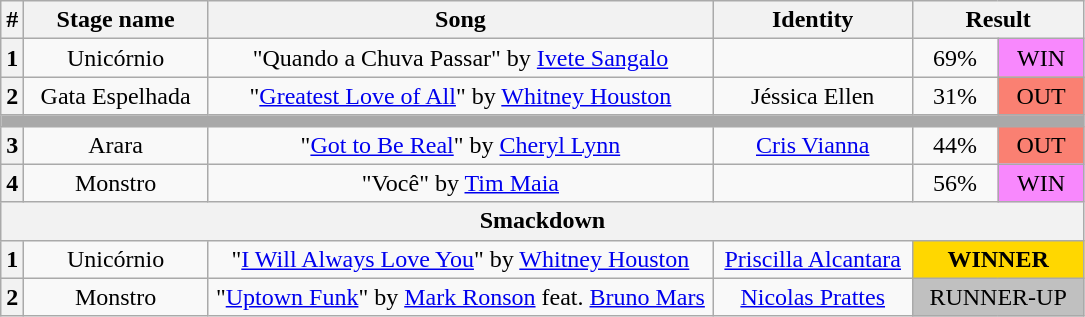<table class="wikitable plainrowheaders" style="text-align: center;">
<tr>
<th>#</th>
<th width=115>Stage name</th>
<th width=330>Song</th>
<th width=125>Identity</th>
<th width=100 colspan=2>Result</th>
</tr>
<tr>
<th>1</th>
<td>Unicórnio</td>
<td>"Quando a Chuva Passar" by <a href='#'>Ivete Sangalo</a></td>
<td></td>
<td width=50>69%</td>
<td width=50 bgcolor=#F888FD>WIN</td>
</tr>
<tr>
<th>2</th>
<td>Gata Espelhada</td>
<td>"<a href='#'>Greatest Love of All</a>" by <a href='#'>Whitney Houston</a></td>
<td>Jéssica Ellen</td>
<td>31%</td>
<td bgcolor=#FA8072>OUT</td>
</tr>
<tr>
<td bgcolor="#A9A9A9" colspan="6"></td>
</tr>
<tr>
<th>3</th>
<td>Arara</td>
<td>"<a href='#'>Got to Be Real</a>" by <a href='#'>Cheryl Lynn</a></td>
<td><a href='#'>Cris Vianna</a></td>
<td>44%</td>
<td bgcolor=#FA8072>OUT</td>
</tr>
<tr>
<th>4</th>
<td>Monstro</td>
<td>"Você" by <a href='#'>Tim Maia</a></td>
<td></td>
<td>56%</td>
<td bgcolor=#F888FD>WIN</td>
</tr>
<tr>
<th colspan="6">Smackdown</th>
</tr>
<tr>
<th>1</th>
<td>Unicórnio</td>
<td>"<a href='#'>I Will Always Love You</a>" by <a href='#'>Whitney Houston</a></td>
<td><a href='#'>Priscilla Alcantara</a></td>
<td bgcolor="#FFD700" colspan=2><strong>WINNER</strong></td>
</tr>
<tr>
<th>2</th>
<td>Monstro</td>
<td>"<a href='#'>Uptown Funk</a>" by <a href='#'>Mark Ronson</a> feat. <a href='#'>Bruno Mars</a></td>
<td><a href='#'>Nicolas Prattes</a></td>
<td bgcolor="#C0C0C0" colspan=2>RUNNER-UP</td>
</tr>
</table>
